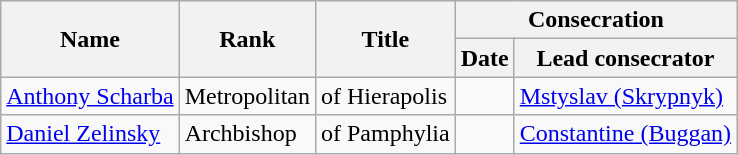<table class="wikitable sortable">
<tr>
<th rowspan="2">Name</th>
<th rowspan="2">Rank</th>
<th rowspan="2">Title</th>
<th colspan="2">Consecration</th>
</tr>
<tr>
<th>Date</th>
<th>Lead consecrator</th>
</tr>
<tr>
<td><a href='#'>Anthony Scharba</a></td>
<td data-sort-value="0">Metropolitan</td>
<td>of Hierapolis</td>
<td></td>
<td><a href='#'>Mstyslav (Skrypnyk)</a></td>
</tr>
<tr>
<td><a href='#'>Daniel Zelinsky</a></td>
<td data-sort-value="0">Archbishop</td>
<td>of Pamphylia</td>
<td></td>
<td><a href='#'>Constantine (Buggan)</a></td>
</tr>
</table>
